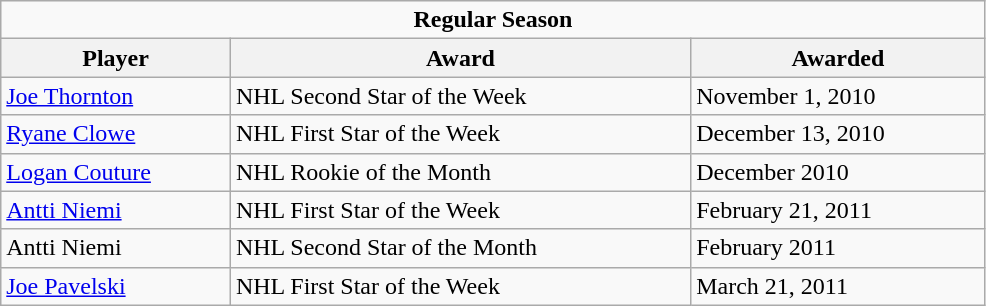<table class="wikitable" width="52%">
<tr>
<td colspan="10" align="center"><strong>Regular Season</strong></td>
</tr>
<tr>
<th>Player</th>
<th>Award</th>
<th>Awarded</th>
</tr>
<tr>
<td><a href='#'>Joe Thornton</a></td>
<td>NHL Second Star of the Week</td>
<td>November 1, 2010</td>
</tr>
<tr>
<td><a href='#'>Ryane Clowe</a></td>
<td>NHL First Star of the Week</td>
<td>December 13, 2010</td>
</tr>
<tr>
<td><a href='#'>Logan Couture</a></td>
<td>NHL Rookie of the Month</td>
<td>December 2010</td>
</tr>
<tr>
<td><a href='#'>Antti Niemi</a></td>
<td>NHL First Star of the Week</td>
<td>February 21, 2011</td>
</tr>
<tr>
<td>Antti Niemi</td>
<td>NHL Second Star of the Month</td>
<td>February 2011</td>
</tr>
<tr>
<td><a href='#'>Joe Pavelski</a></td>
<td>NHL First Star of the Week</td>
<td>March 21, 2011</td>
</tr>
</table>
